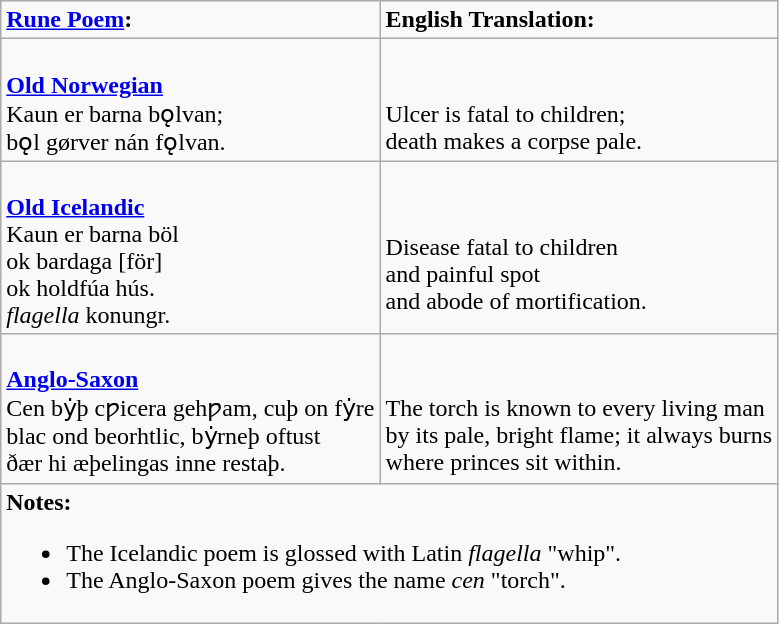<table class="wikitable">
<tr>
<td><strong><a href='#'>Rune Poem</a>:</strong></td>
<td><strong>English Translation:</strong></td>
</tr>
<tr>
<td><br><strong><a href='#'>Old Norwegian</a></strong>
<br> Kaun er barna bǫlvan;
<br>bǫl gørver nán fǫlvan.</td>
<td><br><br>Ulcer is fatal to children;
<br>death makes a corpse pale.</td>
</tr>
<tr>
<td><br><strong><a href='#'>Old Icelandic</a></strong>
<br> Kaun er barna böl
<br>ok bardaga [för]
<br>ok holdfúa hús.
<br><em>flagella</em> konungr.</td>
<td><br><br>Disease fatal to children
<br>and painful spot
<br>and abode of mortification.</td>
</tr>
<tr>
<td><br><strong><a href='#'>Anglo-Saxon</a></strong>
<br> Cen bẏþ cƿicera gehƿam, cuþ on fẏre
<br>blac ond beorhtlic, bẏrneþ oftust
<br>ðær hi æþelingas inne restaþ.</td>
<td><br><br>The torch is known to every living man
<br>by its pale, bright flame; it always burns
<br>where princes sit within.</td>
</tr>
<tr>
<td colspan=2><strong>Notes:</strong><br><ul><li>The Icelandic poem is glossed with Latin <em>flagella</em> "whip".</li><li>The Anglo-Saxon poem gives the name <em>cen</em> "torch". </li></ul></td>
</tr>
</table>
